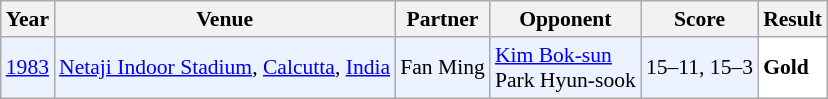<table class="sortable wikitable" style="font-size: 90%;">
<tr>
<th>Year</th>
<th>Venue</th>
<th>Partner</th>
<th>Opponent</th>
<th>Score</th>
<th>Result</th>
</tr>
<tr style="background:#ECF2FF">
<td align="center"><a href='#'>1983</a></td>
<td align="left"><a href='#'>Netaji Indoor Stadium</a>, <a href='#'>Calcutta</a>, <a href='#'>India</a></td>
<td align="left"> Fan Ming</td>
<td align="left"> <a href='#'>Kim Bok-sun</a><br> Park Hyun-sook</td>
<td align="left">15–11, 15–3</td>
<td style="text-align:left; background: white"> <strong>Gold</strong></td>
</tr>
</table>
